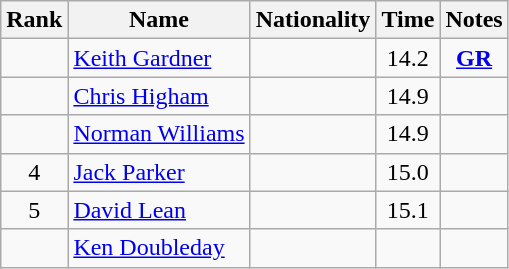<table class="wikitable sortable" style=" text-align:center">
<tr>
<th>Rank</th>
<th>Name</th>
<th>Nationality</th>
<th>Time</th>
<th>Notes</th>
</tr>
<tr>
<td></td>
<td align=left><a href='#'>Keith Gardner</a></td>
<td align=left></td>
<td>14.2</td>
<td><strong><a href='#'>GR</a></strong></td>
</tr>
<tr>
<td></td>
<td align=left><a href='#'>Chris Higham</a></td>
<td align=left></td>
<td>14.9</td>
<td></td>
</tr>
<tr>
<td></td>
<td align=left><a href='#'>Norman Williams</a></td>
<td align=left></td>
<td>14.9</td>
<td></td>
</tr>
<tr>
<td>4</td>
<td align=left><a href='#'>Jack Parker</a></td>
<td align=left></td>
<td>15.0</td>
<td></td>
</tr>
<tr>
<td>5</td>
<td align=left><a href='#'>David Lean</a></td>
<td align=left></td>
<td>15.1</td>
<td></td>
</tr>
<tr>
<td></td>
<td align=left><a href='#'>Ken Doubleday</a></td>
<td align=left></td>
<td></td>
<td></td>
</tr>
</table>
